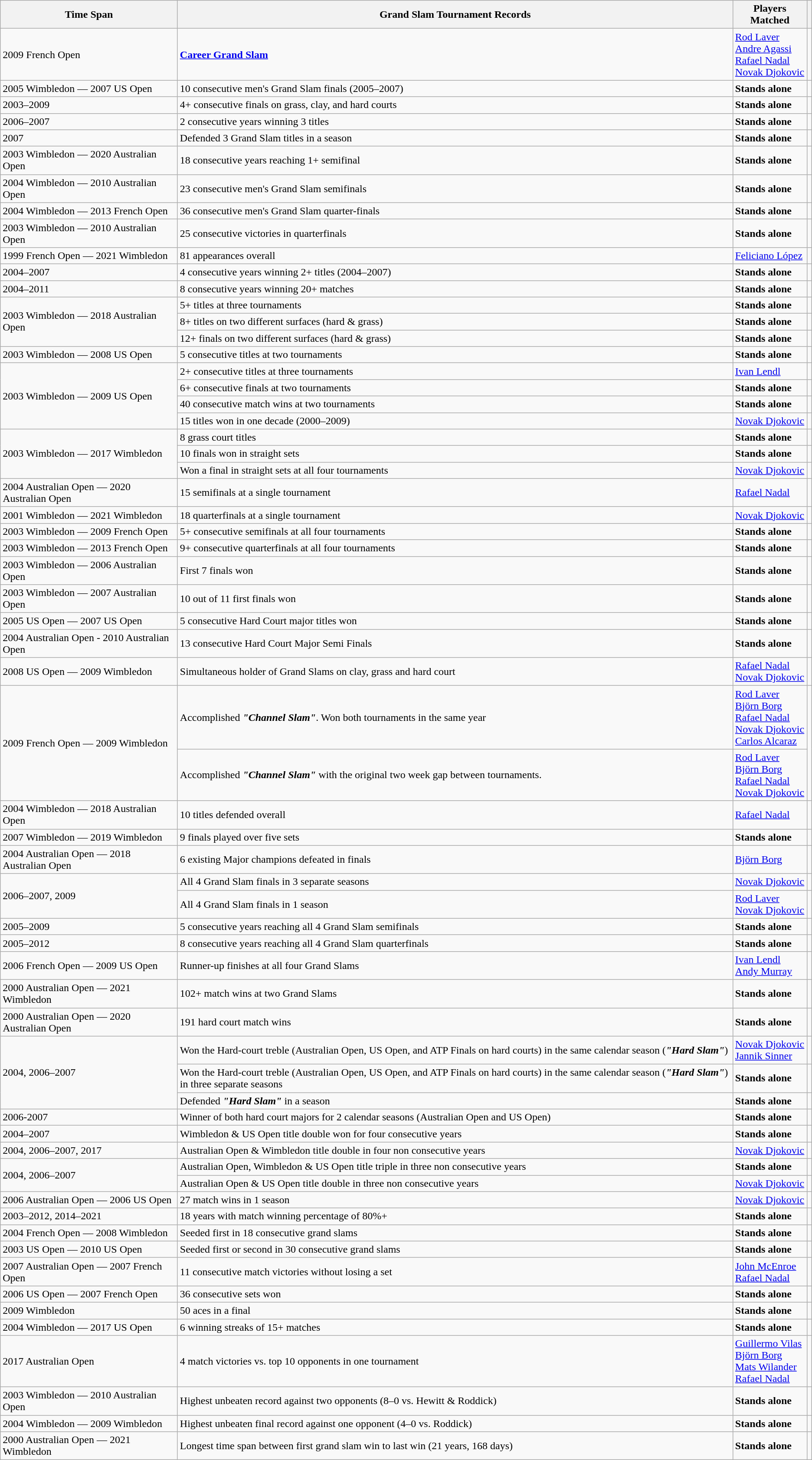<table class="wikitable">
<tr>
<th>Time Span</th>
<th>Grand Slam Tournament Records</th>
<th>Players Matched</th>
<th></th>
</tr>
<tr>
<td>2009 French Open</td>
<td><a href='#'><strong>Career Grand Slam</strong></a></td>
<td><a href='#'>Rod Laver</a><br><a href='#'>Andre Agassi</a><br><a href='#'>Rafael Nadal</a><br><a href='#'>Novak Djokovic</a></td>
<td></td>
</tr>
<tr>
<td>2005 Wimbledon — 2007 US Open</td>
<td>10 consecutive men's Grand Slam finals (2005–2007)</td>
<td><strong>Stands alone</strong></td>
<td></td>
</tr>
<tr>
<td>2003–2009</td>
<td>4+ consecutive finals on grass, clay, and hard courts</td>
<td><strong>Stands alone</strong></td>
<td></td>
</tr>
<tr>
<td>2006–2007</td>
<td>2 consecutive years winning 3 titles</td>
<td><strong>Stands alone</strong></td>
<td></td>
</tr>
<tr>
<td>2007</td>
<td>Defended 3 Grand Slam titles in a season</td>
<td><strong>Stands alone</strong></td>
<td></td>
</tr>
<tr>
<td>2003 Wimbledon — 2020 Australian Open</td>
<td>18 consecutive years reaching 1+ semifinal</td>
<td><strong>Stands alone</strong></td>
<td></td>
</tr>
<tr>
<td>2004 Wimbledon — 2010 Australian Open</td>
<td>23 consecutive men's Grand Slam semifinals</td>
<td><strong>Stands alone</strong></td>
<td></td>
</tr>
<tr>
<td>2004 Wimbledon — 2013 French Open</td>
<td>36 consecutive men's Grand Slam quarter-finals</td>
<td><strong>Stands alone</strong></td>
<td></td>
</tr>
<tr>
<td>2003 Wimbledon — 2010 Australian Open</td>
<td>25 consecutive victories in quarterfinals</td>
<td><strong>Stands alone</strong></td>
<td></td>
</tr>
<tr>
<td>1999 French Open — 2021 Wimbledon</td>
<td>81 appearances overall</td>
<td><a href='#'>Feliciano López</a></td>
<td></td>
</tr>
<tr>
<td>2004–2007</td>
<td>4 consecutive years winning 2+ titles (2004–2007)</td>
<td><strong>Stands alone</strong></td>
<td></td>
</tr>
<tr>
<td>2004–2011</td>
<td>8 consecutive years winning 20+ matches</td>
<td><strong>Stands alone</strong></td>
<td></td>
</tr>
<tr>
<td rowspan="3">2003 Wimbledon — 2018 Australian Open</td>
<td>5+ titles at three tournaments</td>
<td><strong>Stands alone</strong></td>
<td></td>
</tr>
<tr>
<td>8+ titles on two different surfaces (hard & grass)</td>
<td><strong>Stands alone</strong></td>
<td></td>
</tr>
<tr>
<td>12+ finals on two different surfaces (hard & grass)</td>
<td><strong>Stands alone</strong></td>
<td></td>
</tr>
<tr>
<td>2003 Wimbledon — 2008 US Open</td>
<td>5 consecutive titles at two tournaments</td>
<td><strong>Stands alone</strong></td>
<td></td>
</tr>
<tr>
<td rowspan="4">2003 Wimbledon — 2009 US Open</td>
<td>2+ consecutive titles at three tournaments</td>
<td><a href='#'>Ivan Lendl</a></td>
<td></td>
</tr>
<tr>
<td>6+ consecutive finals at two tournaments</td>
<td><strong>Stands alone</strong></td>
<td></td>
</tr>
<tr>
<td>40 consecutive match wins at two tournaments</td>
<td><strong>Stands alone</strong></td>
<td></td>
</tr>
<tr>
<td>15 titles won in one decade (2000–2009)</td>
<td><a href='#'>Novak Djokovic</a></td>
<td></td>
</tr>
<tr>
<td rowspan=3>2003 Wimbledon — 2017 Wimbledon</td>
<td>8 grass court titles</td>
<td><strong>Stands alone</strong></td>
<td></td>
</tr>
<tr>
<td>10 finals won in straight sets</td>
<td><strong>Stands alone</strong></td>
<td></td>
</tr>
<tr>
<td>Won a final in straight sets at all four tournaments</td>
<td><a href='#'>Novak Djokovic</a></td>
</tr>
<tr>
<td>2004 Australian Open — 2020 Australian Open</td>
<td>15 semifinals at a single tournament</td>
<td><a href='#'>Rafael Nadal</a></td>
<td></td>
</tr>
<tr>
<td>2001 Wimbledon — 2021 Wimbledon</td>
<td>18 quarterfinals at a single tournament</td>
<td><a href='#'>Novak Djokovic</a></td>
<td></td>
</tr>
<tr>
<td>2003 Wimbledon — 2009 French Open</td>
<td>5+ consecutive semifinals at all four tournaments</td>
<td><strong>Stands alone</strong></td>
<td></td>
</tr>
<tr>
<td>2003 Wimbledon — 2013 French Open</td>
<td>9+ consecutive quarterfinals at all four tournaments</td>
<td><strong>Stands alone</strong></td>
<td></td>
</tr>
<tr>
<td>2003 Wimbledon — 2006 Australian Open</td>
<td>First 7 finals won</td>
<td><strong>Stands alone</strong></td>
<td></td>
</tr>
<tr>
<td>2003 Wimbledon — 2007 Australian Open</td>
<td>10 out of 11 first finals won</td>
<td><strong>Stands alone</strong></td>
<td></td>
</tr>
<tr>
<td>2005 US Open — 2007 US Open</td>
<td>5 consecutive Hard Court major titles won</td>
<td><strong>Stands alone</strong></td>
<td></td>
</tr>
<tr>
<td>2004 Australian Open - 2010 Australian Open</td>
<td>13 consecutive Hard Court Major Semi Finals</td>
<td><strong>Stands alone</strong></td>
<td></td>
</tr>
<tr>
<td>2008 US Open —  2009 Wimbledon</td>
<td>Simultaneous holder of Grand Slams on clay, grass and hard court</td>
<td><a href='#'>Rafael Nadal</a> <br><a href='#'>Novak Djokovic</a></td>
<td></td>
</tr>
<tr>
<td rowspan="2">2009 French Open — 2009 Wimbledon</td>
<td>Accomplished <strong><em>"Channel Slam"</em></strong>. Won both tournaments in the same year</td>
<td><a href='#'>Rod Laver</a><br><a href='#'>Björn Borg</a><br><a href='#'>Rafael Nadal</a><br><a href='#'>Novak Djokovic</a><br><a href='#'>Carlos Alcaraz</a></td>
<td rowspan="2"></td>
</tr>
<tr>
<td>Accomplished <strong><em>"Channel Slam"</em></strong> with the original two week gap between tournaments.</td>
<td><a href='#'>Rod Laver</a><br><a href='#'>Björn Borg</a><br><a href='#'>Rafael Nadal</a><br><a href='#'>Novak Djokovic</a></td>
</tr>
<tr>
<td>2004 Wimbledon — 2018 Australian Open</td>
<td>10 titles defended overall</td>
<td><a href='#'>Rafael Nadal</a></td>
<td></td>
</tr>
<tr>
<td>2007 Wimbledon — 2019 Wimbledon</td>
<td>9 finals played over five sets</td>
<td><strong>Stands alone</strong></td>
<td></td>
</tr>
<tr>
<td>2004 Australian Open — 2018 Australian Open</td>
<td>6 existing Major champions defeated in finals</td>
<td><a href='#'>Björn Borg</a></td>
<td></td>
</tr>
<tr>
<td rowspan="2">2006–2007, 2009</td>
<td>All 4 Grand Slam finals in 3 separate seasons</td>
<td><a href='#'>Novak Djokovic</a></td>
<td></td>
</tr>
<tr>
<td>All 4 Grand Slam finals in 1 season</td>
<td><a href='#'>Rod Laver</a><br><a href='#'>Novak Djokovic</a></td>
<td></td>
</tr>
<tr>
<td>2005–2009</td>
<td>5 consecutive years reaching all 4 Grand Slam semifinals</td>
<td><strong>Stands alone</strong></td>
<td></td>
</tr>
<tr>
<td>2005–2012</td>
<td>8 consecutive years reaching all 4 Grand Slam quarterfinals</td>
<td><strong>Stands alone</strong></td>
<td></td>
</tr>
<tr>
<td>2006 French Open — 2009 US Open</td>
<td>Runner-up finishes at all four Grand Slams</td>
<td><a href='#'>Ivan Lendl</a> <br><a href='#'>Andy Murray</a></td>
<td></td>
</tr>
<tr>
<td>2000 Australian Open — 2021 Wimbledon</td>
<td>102+ match wins at two Grand Slams</td>
<td><strong>Stands alone</strong></td>
<td></td>
</tr>
<tr>
<td>2000 Australian Open — 2020 Australian Open</td>
<td>191 hard court match wins</td>
<td><strong>Stands alone</strong></td>
<td></td>
</tr>
<tr>
<td rowspan="3">2004, 2006–2007</td>
<td>Won the Hard-court treble (Australian Open, US Open, and ATP Finals on hard courts) in the same calendar season (<strong><em>"Hard Slam"</em></strong>)</td>
<td><a href='#'>Novak Djokovic</a><br><a href='#'>Jannik Sinner</a></td>
</tr>
<tr>
<td>Won the Hard-court treble (Australian Open, US Open, and ATP Finals on hard courts) in the same calendar season (<strong><em>"Hard Slam"</em></strong>) in three separate seasons</td>
<td><strong>Stands alone</strong></td>
<td></td>
</tr>
<tr>
<td>Defended <strong><em>"Hard Slam"</em></strong> in a season</td>
<td><strong>Stands alone</strong></td>
<td></td>
</tr>
<tr>
<td>2006-2007</td>
<td>Winner of both hard court majors for 2 calendar seasons (Australian Open and US Open)</td>
<td><strong>Stands alone</strong></td>
<td></td>
</tr>
<tr>
<td>2004–2007</td>
<td>Wimbledon & US Open title double won for four consecutive years</td>
<td><strong>Stands alone</strong></td>
<td></td>
</tr>
<tr>
<td>2004, 2006–2007, 2017</td>
<td>Australian Open & Wimbledon title double in four non consecutive years</td>
<td><a href='#'>Novak Djokovic</a></td>
<td></td>
</tr>
<tr>
<td rowspan= "2">2004, 2006–2007</td>
<td>Australian Open, Wimbledon & US Open title triple in three non consecutive years</td>
<td><strong>Stands alone</strong></td>
<td></td>
</tr>
<tr>
<td>Australian Open & US Open title double in three non consecutive years</td>
<td><a href='#'>Novak Djokovic</a></td>
<td></td>
</tr>
<tr>
<td>2006 Australian Open — 2006 US Open</td>
<td>27 match wins in 1 season</td>
<td><a href='#'>Novak Djokovic</a></td>
<td></td>
</tr>
<tr>
<td>2003–2012, 2014–2021</td>
<td>18 years with match winning percentage of 80%+</td>
<td><strong>Stands alone</strong></td>
<td></td>
</tr>
<tr>
<td>2004 French Open — 2008 Wimbledon</td>
<td>Seeded first in 18 consecutive grand slams</td>
<td><strong>Stands alone</strong></td>
<td></td>
</tr>
<tr>
<td>2003 US Open — 2010 US Open</td>
<td>Seeded first or second in 30 consecutive grand slams</td>
<td><strong>Stands alone</strong></td>
<td></td>
</tr>
<tr>
<td>2007 Australian Open — 2007 French Open</td>
<td>11 consecutive match victories without losing a set</td>
<td><a href='#'>John McEnroe</a><br><a href='#'>Rafael Nadal</a></td>
<td></td>
</tr>
<tr>
<td>2006 US Open — 2007 French Open</td>
<td>36 consecutive sets won</td>
<td><strong>Stands alone</strong></td>
<td></td>
</tr>
<tr>
<td>2009 Wimbledon</td>
<td>50 aces in a final</td>
<td><strong>Stands alone</strong></td>
<td></td>
</tr>
<tr>
<td>2004 Wimbledon — 2017 US Open</td>
<td>6 winning streaks of 15+ matches</td>
<td><strong>Stands alone</strong></td>
<td></td>
</tr>
<tr>
<td>2017 Australian Open</td>
<td>4 match victories vs. top 10 opponents in one tournament</td>
<td><a href='#'>Guillermo Vilas</a><br><a href='#'>Björn Borg</a><br><a href='#'>Mats Wilander</a><br><a href='#'>Rafael Nadal</a></td>
<td></td>
</tr>
<tr>
<td>2003 Wimbledon — 2010 Australian Open</td>
<td>Highest unbeaten record against two opponents (8–0 vs. Hewitt & Roddick)</td>
<td><strong>Stands alone</strong></td>
<td></td>
</tr>
<tr>
<td>2004 Wimbledon — 2009 Wimbledon</td>
<td>Highest unbeaten final record against one opponent (4–0 vs. Roddick)</td>
<td><strong>Stands alone</strong></td>
</tr>
<tr>
<td>2000 Australian Open — 2021 Wimbledon</td>
<td>Longest time span between first grand slam win to last win (21 years, 168 days)</td>
<td><strong>Stands alone</strong></td>
<td></td>
</tr>
</table>
